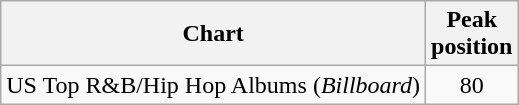<table class="wikitable">
<tr>
<th>Chart</th>
<th>Peak<br>position</th>
</tr>
<tr>
<td>US Top R&B/Hip Hop Albums (<em>Billboard</em>)</td>
<td align="center">80</td>
</tr>
</table>
